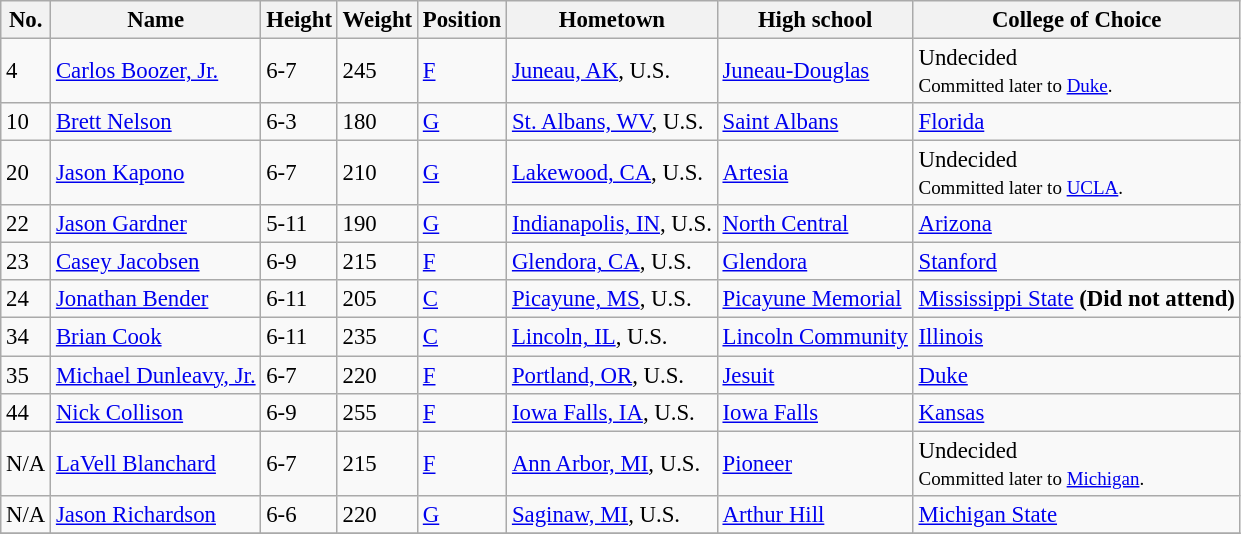<table class="wikitable sortable" style="font-size: 95%;">
<tr>
<th>No.</th>
<th>Name</th>
<th>Height</th>
<th>Weight</th>
<th>Position</th>
<th>Hometown</th>
<th>High school</th>
<th>College of Choice</th>
</tr>
<tr>
<td>4</td>
<td><a href='#'>Carlos Boozer, Jr.</a></td>
<td>6-7</td>
<td>245</td>
<td><a href='#'>F</a></td>
<td><a href='#'>Juneau, AK</a>, U.S.</td>
<td><a href='#'>Juneau-Douglas</a></td>
<td>Undecided<br><small>Committed later to <a href='#'>Duke</a>.</small></td>
</tr>
<tr>
<td>10</td>
<td><a href='#'>Brett Nelson</a></td>
<td>6-3</td>
<td>180</td>
<td><a href='#'>G</a></td>
<td><a href='#'>St. Albans, WV</a>, U.S.</td>
<td><a href='#'>Saint Albans</a></td>
<td><a href='#'>Florida</a></td>
</tr>
<tr>
<td>20</td>
<td><a href='#'>Jason Kapono</a></td>
<td>6-7</td>
<td>210</td>
<td><a href='#'>G</a></td>
<td><a href='#'>Lakewood, CA</a>, U.S.</td>
<td><a href='#'>Artesia</a></td>
<td>Undecided<br><small>Committed later to <a href='#'>UCLA</a>.</small></td>
</tr>
<tr>
<td>22</td>
<td><a href='#'>Jason Gardner</a></td>
<td>5-11</td>
<td>190</td>
<td><a href='#'>G</a></td>
<td><a href='#'>Indianapolis, IN</a>, U.S.</td>
<td><a href='#'>North Central</a></td>
<td><a href='#'>Arizona</a></td>
</tr>
<tr>
<td>23</td>
<td><a href='#'>Casey Jacobsen</a></td>
<td>6-9</td>
<td>215</td>
<td><a href='#'>F</a></td>
<td><a href='#'>Glendora, CA</a>, U.S.</td>
<td><a href='#'>Glendora</a></td>
<td><a href='#'>Stanford</a></td>
</tr>
<tr>
<td>24</td>
<td><a href='#'>Jonathan Bender</a></td>
<td>6-11</td>
<td>205</td>
<td><a href='#'>C</a></td>
<td><a href='#'>Picayune, MS</a>, U.S.</td>
<td><a href='#'>Picayune Memorial</a></td>
<td><a href='#'>Mississippi State</a> <strong>(Did not attend)</strong></td>
</tr>
<tr>
<td>34</td>
<td><a href='#'>Brian Cook</a></td>
<td>6-11</td>
<td>235</td>
<td><a href='#'>C</a></td>
<td><a href='#'>Lincoln, IL</a>, U.S.</td>
<td><a href='#'>Lincoln Community</a></td>
<td><a href='#'>Illinois</a></td>
</tr>
<tr>
<td>35</td>
<td><a href='#'>Michael Dunleavy, Jr.</a></td>
<td>6-7</td>
<td>220</td>
<td><a href='#'>F</a></td>
<td><a href='#'>Portland, OR</a>, U.S.</td>
<td><a href='#'>Jesuit</a></td>
<td><a href='#'>Duke</a></td>
</tr>
<tr>
<td>44</td>
<td><a href='#'>Nick Collison</a></td>
<td>6-9</td>
<td>255</td>
<td><a href='#'>F</a></td>
<td><a href='#'>Iowa Falls, IA</a>, U.S.</td>
<td><a href='#'>Iowa Falls</a></td>
<td><a href='#'>Kansas</a></td>
</tr>
<tr>
<td>N/A</td>
<td><a href='#'>LaVell Blanchard</a></td>
<td>6-7</td>
<td>215</td>
<td><a href='#'>F</a></td>
<td><a href='#'>Ann Arbor, MI</a>, U.S.</td>
<td><a href='#'>Pioneer</a></td>
<td>Undecided<br><small>Committed later to <a href='#'>Michigan</a>.</small></td>
</tr>
<tr>
<td>N/A</td>
<td><a href='#'>Jason Richardson</a></td>
<td>6-6</td>
<td>220</td>
<td><a href='#'>G</a></td>
<td><a href='#'>Saginaw, MI</a>, U.S.</td>
<td><a href='#'>Arthur Hill</a></td>
<td><a href='#'>Michigan State</a></td>
</tr>
<tr>
</tr>
</table>
